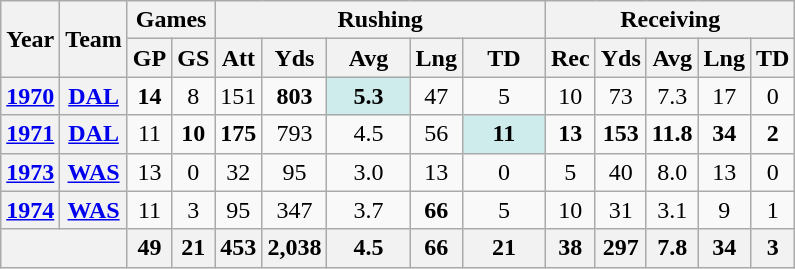<table class="wikitable" style="text-align:center;">
<tr>
<th rowspan="2">Year</th>
<th rowspan="2">Team</th>
<th colspan="2">Games</th>
<th colspan="5">Rushing</th>
<th colspan="5">Receiving</th>
</tr>
<tr>
<th>GP</th>
<th>GS</th>
<th>Att</th>
<th>Yds</th>
<th>Avg</th>
<th>Lng</th>
<th>TD</th>
<th>Rec</th>
<th>Yds</th>
<th>Avg</th>
<th>Lng</th>
<th>TD</th>
</tr>
<tr>
<th><a href='#'>1970</a></th>
<th><a href='#'>DAL</a></th>
<td><strong>14</strong></td>
<td>8</td>
<td>151</td>
<td><strong>803</strong></td>
<td style="background:#cfecec; width:3em;"><strong>5.3</strong></td>
<td>47</td>
<td>5</td>
<td>10</td>
<td>73</td>
<td>7.3</td>
<td>17</td>
<td>0</td>
</tr>
<tr>
<th><a href='#'>1971</a></th>
<th><a href='#'>DAL</a></th>
<td>11</td>
<td><strong>10</strong></td>
<td><strong>175</strong></td>
<td>793</td>
<td>4.5</td>
<td>56</td>
<td style="background:#cfecec; width:3em;"><strong>11</strong></td>
<td><strong>13</strong></td>
<td><strong>153</strong></td>
<td><strong>11.8</strong></td>
<td><strong>34</strong></td>
<td><strong>2</strong></td>
</tr>
<tr>
<th><a href='#'>1973</a></th>
<th><a href='#'>WAS</a></th>
<td>13</td>
<td>0</td>
<td>32</td>
<td>95</td>
<td>3.0</td>
<td>13</td>
<td>0</td>
<td>5</td>
<td>40</td>
<td>8.0</td>
<td>13</td>
<td>0</td>
</tr>
<tr>
<th><a href='#'>1974</a></th>
<th><a href='#'>WAS</a></th>
<td>11</td>
<td>3</td>
<td>95</td>
<td>347</td>
<td>3.7</td>
<td><strong>66</strong></td>
<td>5</td>
<td>10</td>
<td>31</td>
<td>3.1</td>
<td>9</td>
<td>1</td>
</tr>
<tr>
<th colspan="2"></th>
<th>49</th>
<th>21</th>
<th>453</th>
<th>2,038</th>
<th>4.5</th>
<th>66</th>
<th>21</th>
<th>38</th>
<th>297</th>
<th>7.8</th>
<th>34</th>
<th>3</th>
</tr>
</table>
